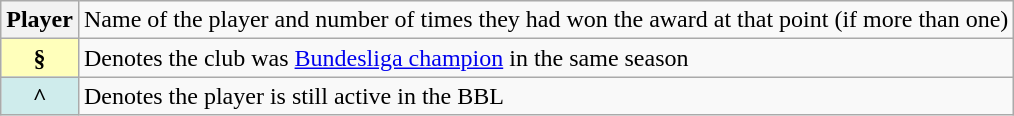<table class="wikitable plainrowheaders">
<tr>
<th scope="row">Player </th>
<td>Name of the player and number of times they had won the award at that point (if more than one)</td>
</tr>
<tr>
<th scope="row" style="text-align:center; background:#ffb">§</th>
<td>Denotes the club was <a href='#'>Bundesliga champion</a> in the same season</td>
</tr>
<tr>
<th scope="row" style="background-color:#CFECEC;"><div>^</div></th>
<td>Denotes the player is still active in the BBL</td>
</tr>
</table>
